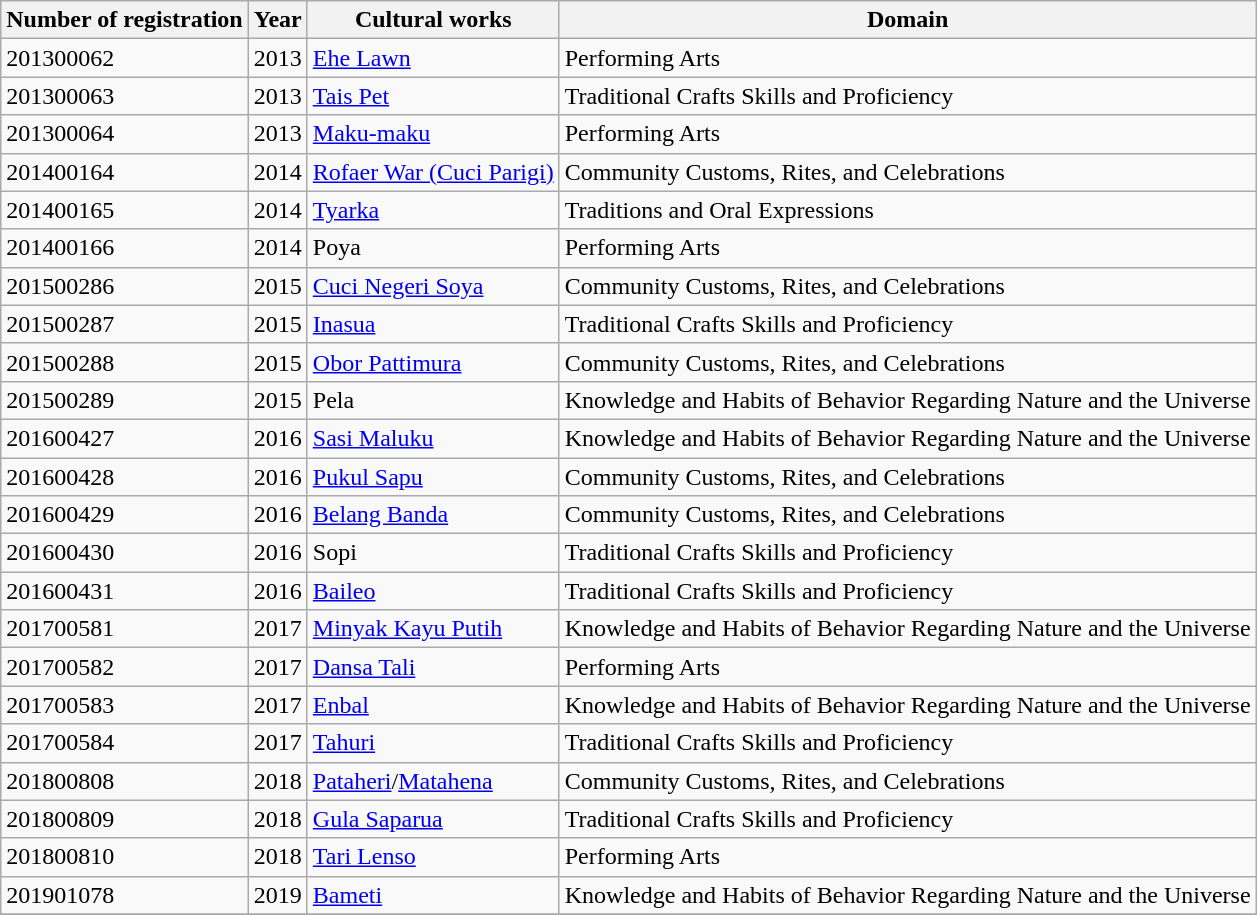<table class = "wikitable sortable">
<tr>
<th>Number of registration</th>
<th>Year</th>
<th>Cultural works</th>
<th>Domain</th>
</tr>
<tr>
<td>201300062</td>
<td>2013</td>
<td><a href='#'>Ehe Lawn</a></td>
<td>Performing Arts</td>
</tr>
<tr>
<td>201300063</td>
<td>2013</td>
<td><a href='#'>Tais Pet</a></td>
<td>Traditional Crafts Skills and Proficiency</td>
</tr>
<tr>
<td>201300064</td>
<td>2013</td>
<td><a href='#'>Maku-maku</a></td>
<td>Performing Arts</td>
</tr>
<tr>
<td>201400164</td>
<td>2014</td>
<td><a href='#'>Rofaer War (Cuci Parigi)</a></td>
<td>Community Customs, Rites, and Celebrations</td>
</tr>
<tr>
<td>201400165</td>
<td>2014</td>
<td><a href='#'>Tyarka</a></td>
<td>Traditions and Oral Expressions</td>
</tr>
<tr>
<td>201400166</td>
<td>2014</td>
<td>Poya</td>
<td>Performing Arts</td>
</tr>
<tr>
<td>201500286</td>
<td>2015</td>
<td><a href='#'>Cuci Negeri Soya</a></td>
<td>Community Customs, Rites, and Celebrations</td>
</tr>
<tr>
<td>201500287</td>
<td>2015</td>
<td><a href='#'>Inasua</a></td>
<td>Traditional Crafts Skills and Proficiency</td>
</tr>
<tr>
<td>201500288</td>
<td>2015</td>
<td><a href='#'>Obor Pattimura</a></td>
<td>Community Customs, Rites, and Celebrations</td>
</tr>
<tr>
<td>201500289</td>
<td>2015</td>
<td>Pela</td>
<td>Knowledge and Habits of Behavior Regarding Nature and the Universe</td>
</tr>
<tr>
<td>201600427</td>
<td>2016</td>
<td><a href='#'>Sasi Maluku</a></td>
<td>Knowledge and Habits of Behavior Regarding Nature and the Universe</td>
</tr>
<tr>
<td>201600428</td>
<td>2016</td>
<td><a href='#'>Pukul Sapu</a></td>
<td>Community Customs, Rites, and Celebrations</td>
</tr>
<tr>
<td>201600429</td>
<td>2016</td>
<td><a href='#'>Belang Banda</a></td>
<td>Community Customs, Rites, and Celebrations</td>
</tr>
<tr>
<td>201600430</td>
<td>2016</td>
<td>Sopi</td>
<td>Traditional Crafts Skills and Proficiency</td>
</tr>
<tr>
<td>201600431</td>
<td>2016</td>
<td><a href='#'>Baileo</a></td>
<td>Traditional Crafts Skills and Proficiency</td>
</tr>
<tr>
<td>201700581</td>
<td>2017</td>
<td><a href='#'>Minyak Kayu Putih</a></td>
<td>Knowledge and Habits of Behavior Regarding Nature and the Universe</td>
</tr>
<tr>
<td>201700582</td>
<td>2017</td>
<td><a href='#'>Dansa Tali</a></td>
<td>Performing Arts</td>
</tr>
<tr>
<td>201700583</td>
<td>2017</td>
<td><a href='#'>Enbal</a></td>
<td>Knowledge and Habits of Behavior Regarding Nature and the Universe</td>
</tr>
<tr>
<td>201700584</td>
<td>2017</td>
<td><a href='#'>Tahuri</a></td>
<td>Traditional Crafts Skills and Proficiency</td>
</tr>
<tr>
<td>201800808</td>
<td>2018</td>
<td><a href='#'>Pataheri</a>/<a href='#'>Matahena</a></td>
<td>Community Customs, Rites, and Celebrations</td>
</tr>
<tr>
<td>201800809</td>
<td>2018</td>
<td><a href='#'>Gula Saparua</a></td>
<td>Traditional Crafts Skills and Proficiency</td>
</tr>
<tr>
<td>201800810</td>
<td>2018</td>
<td><a href='#'>Tari Lenso</a></td>
<td>Performing Arts</td>
</tr>
<tr>
<td>201901078</td>
<td>2019</td>
<td><a href='#'>Bameti</a></td>
<td>Knowledge and Habits of Behavior Regarding Nature and the Universe</td>
</tr>
<tr>
</tr>
</table>
